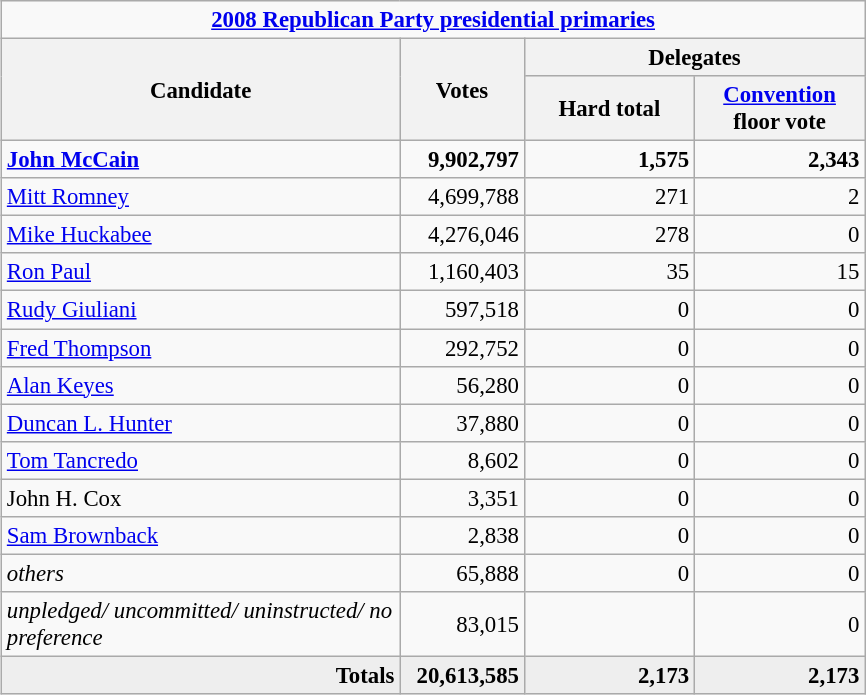<table class="wikitable" style="text-align:left;margin-left:1em; font-size:95%">
<tr>
<td colspan="8" style="text-align:center;"><strong><a href='#'>2008 Republican Party presidential primaries</a></strong></td>
</tr>
<tr style="background:#eee; text-align:center;">
<th rowspan=2 style="width: 17em">Candidate</th>
<th rowspan=2 style="width: 5em">Votes</th>
<th colspan=2 style="width: 7em">Delegates</th>
</tr>
<tr>
<th style="width: 7em">Hard total</th>
<th style="width: 7em"><a href='#'>Convention</a> floor vote</th>
</tr>
<tr>
<td><strong><a href='#'>John McCain</a></strong></td>
<td style="text-align:right;"><strong>9,902,797</strong></td>
<td style="text-align:right;"><strong>1,575</strong></td>
<td style="text-align:right;"><strong>2,343</strong></td>
</tr>
<tr>
<td><a href='#'>Mitt Romney</a></td>
<td style="text-align:right;">4,699,788</td>
<td style="text-align:right;">271</td>
<td style="text-align:right;">2</td>
</tr>
<tr>
<td><a href='#'>Mike Huckabee</a></td>
<td style="text-align:right;">4,276,046</td>
<td style="text-align:right;">278</td>
<td style="text-align:right;">0</td>
</tr>
<tr>
<td><a href='#'>Ron Paul</a></td>
<td style="text-align:right;">1,160,403</td>
<td style="text-align:right;">35</td>
<td style="text-align:right;">15</td>
</tr>
<tr>
<td><a href='#'>Rudy Giuliani</a></td>
<td style="text-align:right;">597,518</td>
<td style="text-align:right;">0</td>
<td style="text-align:right;">0</td>
</tr>
<tr>
<td><a href='#'>Fred Thompson</a></td>
<td style="text-align:right;">292,752</td>
<td style="text-align:right;">0</td>
<td style="text-align:right;">0</td>
</tr>
<tr>
<td><a href='#'>Alan Keyes</a></td>
<td style="text-align:right;">56,280</td>
<td style="text-align:right;">0</td>
<td style="text-align:right;">0</td>
</tr>
<tr>
<td><a href='#'>Duncan L. Hunter</a></td>
<td style="text-align:right;">37,880</td>
<td style="text-align:right;">0</td>
<td style="text-align:right;">0</td>
</tr>
<tr>
<td><a href='#'>Tom Tancredo</a></td>
<td style="text-align:right;">8,602</td>
<td style="text-align:right;">0</td>
<td style="text-align:right;">0</td>
</tr>
<tr>
<td>John H. Cox</td>
<td style="text-align:right;">3,351</td>
<td style="text-align:right;">0</td>
<td style="text-align:right;">0</td>
</tr>
<tr>
<td><a href='#'>Sam Brownback</a></td>
<td style="text-align:right;">2,838</td>
<td style="text-align:right;">0</td>
<td style="text-align:right;">0</td>
</tr>
<tr>
<td><em>others</em></td>
<td style="text-align:right;">65,888</td>
<td style="text-align:right;">0</td>
<td style="text-align:right;">0</td>
</tr>
<tr>
<td><em>unpledged/ uncommitted/ uninstructed/ no preference</em></td>
<td style="text-align:right;">83,015</td>
<td style="text-align:right;"></td>
<td style="text-align:right;">0</td>
</tr>
<tr style="background:#eee; text-align:right;">
<td><strong>Totals</strong></td>
<td><strong>20,613,585</strong></td>
<td><strong>2,173</strong></td>
<td><strong>2,173</strong></td>
</tr>
</table>
